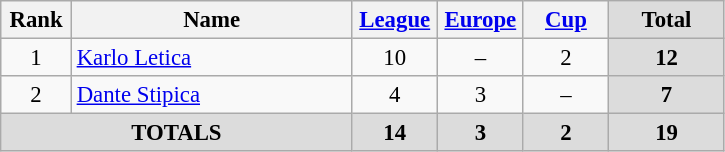<table class="wikitable" style="font-size: 95%; text-align: center;">
<tr>
<th width=40>Rank</th>
<th width=180>Name</th>
<th width=50><a href='#'>League</a></th>
<th width=50><a href='#'>Europe</a></th>
<th width=50><a href='#'>Cup</a></th>
<th width=70 style="background: #DCDCDC">Total</th>
</tr>
<tr>
<td rowspan=1>1</td>
<td style="text-align:left;"> <a href='#'>Karlo Letica</a></td>
<td>10</td>
<td>–</td>
<td>2</td>
<th style="background: #DCDCDC">12</th>
</tr>
<tr>
<td rowspan=1>2</td>
<td style="text-align:left;"> <a href='#'>Dante Stipica</a></td>
<td>4</td>
<td>3</td>
<td>–</td>
<th style="background: #DCDCDC">7</th>
</tr>
<tr>
<th colspan="2" align="center" style="background: #DCDCDC">TOTALS</th>
<th style="background: #DCDCDC">14</th>
<th style="background: #DCDCDC">3</th>
<th style="background: #DCDCDC">2</th>
<th style="background: #DCDCDC">19</th>
</tr>
</table>
